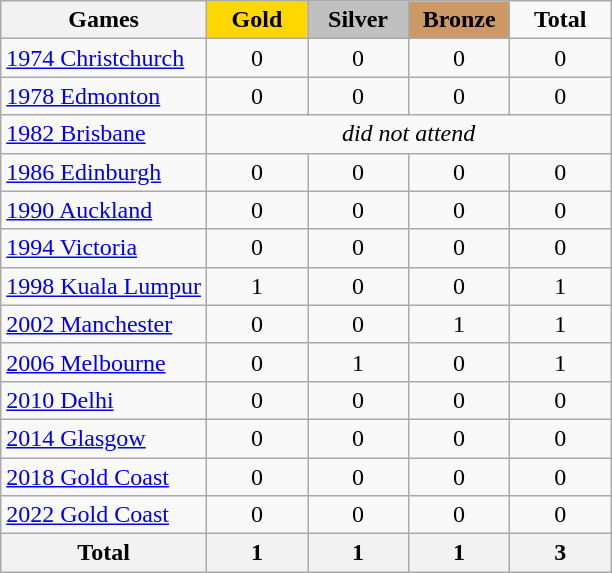<table class="wikitable" style="text-align:center">
<tr>
<th>Games</th>
<td width=60 bgcolor=gold><strong>Gold</strong></td>
<td width=60 bgcolor=silver><strong>Silver</strong></td>
<td width=60 bgcolor=cc9966><strong>Bronze</strong></td>
<td width=60><strong>Total</strong></td>
</tr>
<tr>
<td align=left><a href='#'>1974 Christchurch</a></td>
<td>0</td>
<td>0</td>
<td>0</td>
<td>0</td>
</tr>
<tr>
<td align=left><a href='#'>1978 Edmonton</a></td>
<td>0</td>
<td>0</td>
<td>0</td>
<td>0</td>
</tr>
<tr>
<td align=left><a href='#'>1982 Brisbane</a></td>
<td colspan=4><em>did not attend</em></td>
</tr>
<tr>
<td align=left><a href='#'>1986 Edinburgh</a></td>
<td>0</td>
<td>0</td>
<td>0</td>
<td>0</td>
</tr>
<tr>
<td align=left><a href='#'>1990 Auckland</a></td>
<td>0</td>
<td>0</td>
<td>0</td>
<td>0</td>
</tr>
<tr>
<td align=left><a href='#'>1994 Victoria</a></td>
<td>0</td>
<td>0</td>
<td>0</td>
<td>0</td>
</tr>
<tr>
<td align=left><a href='#'>1998 Kuala Lumpur</a></td>
<td>1</td>
<td>0</td>
<td>0</td>
<td>1</td>
</tr>
<tr>
<td align=left><a href='#'>2002 Manchester</a></td>
<td>0</td>
<td>0</td>
<td>1</td>
<td>1</td>
</tr>
<tr>
<td align=left><a href='#'>2006 Melbourne</a></td>
<td>0</td>
<td>1</td>
<td>0</td>
<td>1</td>
</tr>
<tr>
<td align=left><a href='#'>2010 Delhi</a></td>
<td>0</td>
<td>0</td>
<td>0</td>
<td>0</td>
</tr>
<tr>
<td align=left><a href='#'>2014 Glasgow</a></td>
<td>0</td>
<td>0</td>
<td>0</td>
<td>0</td>
</tr>
<tr>
<td align=left><a href='#'>2018 Gold Coast</a></td>
<td>0</td>
<td>0</td>
<td>0</td>
<td>0</td>
</tr>
<tr>
<td align=left><a href='#'>2022 Gold Coast</a></td>
<td>0</td>
<td>0</td>
<td>0</td>
<td>0</td>
</tr>
<tr>
<th>Total</th>
<th>1</th>
<th>1</th>
<th>1</th>
<th>3</th>
</tr>
</table>
